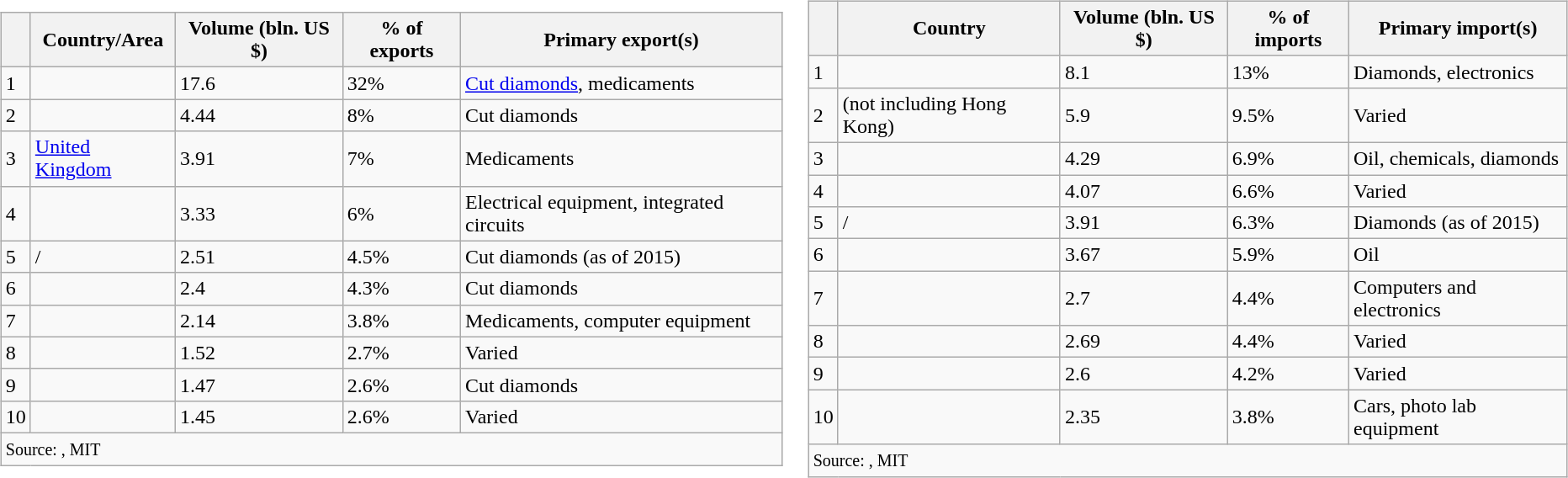<table>
<tr>
<td><br><table class="wikitable sortable">
<tr>
<th> </th>
<th>Country/Area</th>
<th>Volume (bln. US $)</th>
<th>% of exports</th>
<th>Primary export(s)</th>
</tr>
<tr>
<td>1</td>
<td></td>
<td>17.6</td>
<td>32%</td>
<td><a href='#'>Cut diamonds</a>, medicaments</td>
</tr>
<tr>
<td>2</td>
<td></td>
<td>4.44</td>
<td>8%</td>
<td>Cut diamonds</td>
</tr>
<tr>
<td>3</td>
<td> <a href='#'>United Kingdom</a></td>
<td>3.91</td>
<td>7%</td>
<td>Medicaments</td>
</tr>
<tr>
<td>4</td>
<td></td>
<td>3.33</td>
<td>6%</td>
<td>Electrical equipment, integrated circuits</td>
</tr>
<tr>
<td>5</td>
<td> / </td>
<td>2.51</td>
<td>4.5%</td>
<td>Cut diamonds (as of 2015)</td>
</tr>
<tr>
<td>6</td>
<td></td>
<td>2.4</td>
<td>4.3%</td>
<td>Cut diamonds</td>
</tr>
<tr>
<td>7</td>
<td></td>
<td>2.14</td>
<td>3.8%</td>
<td>Medicaments, computer equipment</td>
</tr>
<tr>
<td>8</td>
<td></td>
<td>1.52</td>
<td>2.7%</td>
<td>Varied</td>
</tr>
<tr>
<td>9</td>
<td></td>
<td>1.47</td>
<td>2.6%</td>
<td>Cut diamonds</td>
</tr>
<tr>
<td>10</td>
<td></td>
<td>1.45</td>
<td>2.6%</td>
<td>Varied</td>
</tr>
<tr class="sortbottom">
<td colspan="5"><small>Source:  , MIT</small></td>
</tr>
</table>
</td>
<td><br><table class="wikitable sortable">
<tr>
<th> </th>
<th>Country</th>
<th>Volume (bln. US $)</th>
<th>% of imports</th>
<th>Primary import(s)</th>
</tr>
<tr>
<td>1</td>
<td></td>
<td>8.1</td>
<td>13%</td>
<td>Diamonds, electronics</td>
</tr>
<tr>
<td>2</td>
<td> (not including Hong Kong)</td>
<td>5.9</td>
<td>9.5%</td>
<td>Varied</td>
</tr>
<tr>
<td>3</td>
<td></td>
<td>4.29</td>
<td>6.9%</td>
<td>Oil, chemicals, diamonds</td>
</tr>
<tr>
<td>4</td>
<td></td>
<td>4.07</td>
<td>6.6%</td>
<td>Varied</td>
</tr>
<tr>
<td>5</td>
<td> / </td>
<td>3.91</td>
<td>6.3%</td>
<td>Diamonds (as of 2015)</td>
</tr>
<tr>
<td>6</td>
<td></td>
<td>3.67</td>
<td>5.9%</td>
<td>Oil</td>
</tr>
<tr>
<td>7</td>
<td></td>
<td>2.7</td>
<td>4.4%</td>
<td>Computers and electronics</td>
</tr>
<tr>
<td>8</td>
<td></td>
<td>2.69</td>
<td>4.4%</td>
<td>Varied</td>
</tr>
<tr>
<td>9</td>
<td></td>
<td>2.6</td>
<td>4.2%</td>
<td>Varied</td>
</tr>
<tr>
<td>10</td>
<td></td>
<td>2.35</td>
<td>3.8%</td>
<td>Cars, photo lab equipment</td>
</tr>
<tr class="sortbottom">
<td colspan="5"><small>Source:  , MIT</small></td>
</tr>
</table>
</td>
</tr>
</table>
